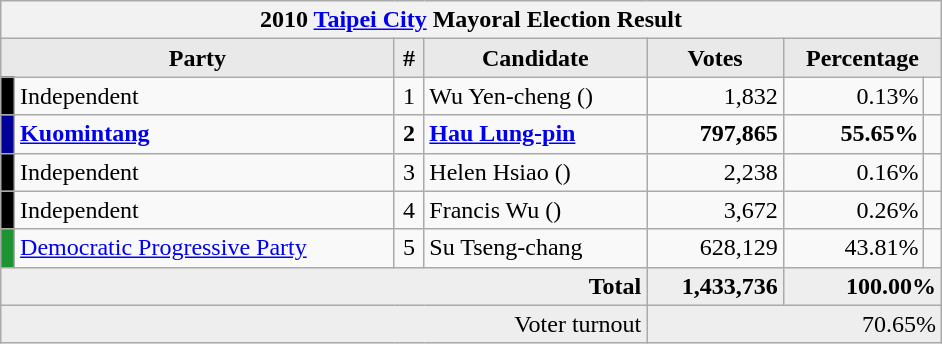<table class="wikitable" style="margin:0.5em auto">
<tr>
<th colspan="7" width=620px>2010 <a href='#'>Taipei City</a> Mayoral Election Result</th>
</tr>
<tr>
<th style="background-color:#E9E9E9" colspan=2 style="width: 20em">Party</th>
<th style="background-color:#E9E9E9" style="width: 2em">#</th>
<th style="background-color:#E9E9E9" style="width: 13em">Candidate</th>
<th style="background-color:#E9E9E9" style="width: 6em">Votes</th>
<th style="background-color:#E9E9E9" colspan=2 style="width: 11em">Percentage</th>
</tr>
<tr>
<td bgcolor="#000000"></td>
<td align=left>Independent</td>
<td align=center>1</td>
<td align=left>Wu Yen-cheng ()</td>
<td align=right>1,832</td>
<td align=right>0.13%</td>
<td align=right></td>
</tr>
<tr>
<td bgcolor="#000099"></td>
<td align=left><strong><a href='#'>Kuomintang</a></strong></td>
<td align=center><strong>2</strong></td>
<td align=left> <strong><a href='#'>Hau Lung-pin</a></strong></td>
<td align=right><strong>797,865</strong></td>
<td align=right><strong>55.65%</strong></td>
<td align=right></td>
</tr>
<tr>
<td bgcolor="#000000"></td>
<td align=left>Independent</td>
<td align=center>3</td>
<td align=left>Helen Hsiao ()</td>
<td align=right>2,238</td>
<td align=right>0.16%</td>
<td align=right></td>
</tr>
<tr>
<td bgcolor="#000000"></td>
<td align=left>Independent</td>
<td align=center>4</td>
<td align=left>Francis Wu ()</td>
<td align=right>3,672</td>
<td align=right>0.26%</td>
<td align=right></td>
</tr>
<tr>
<td bgcolor="#1B9431"></td>
<td align=left><a href='#'>Democratic Progressive Party</a></td>
<td align=center>5</td>
<td align=left>Su Tseng-chang</td>
<td align=right>628,129</td>
<td align=right>43.81%</td>
<td align=right></td>
</tr>
<tr bgcolor="#EEEEEE">
<td colspan="4" align=right><strong>Total</strong></td>
<td align=right><strong>1,433,736</strong></td>
<td align=right colspan=2><strong>100.00%</strong></td>
</tr>
<tr bgcolor="#EEEEEE">
<td colspan="4" align="right">Voter turnout</td>
<td colspan="3" align="right">70.65%</td>
</tr>
</table>
